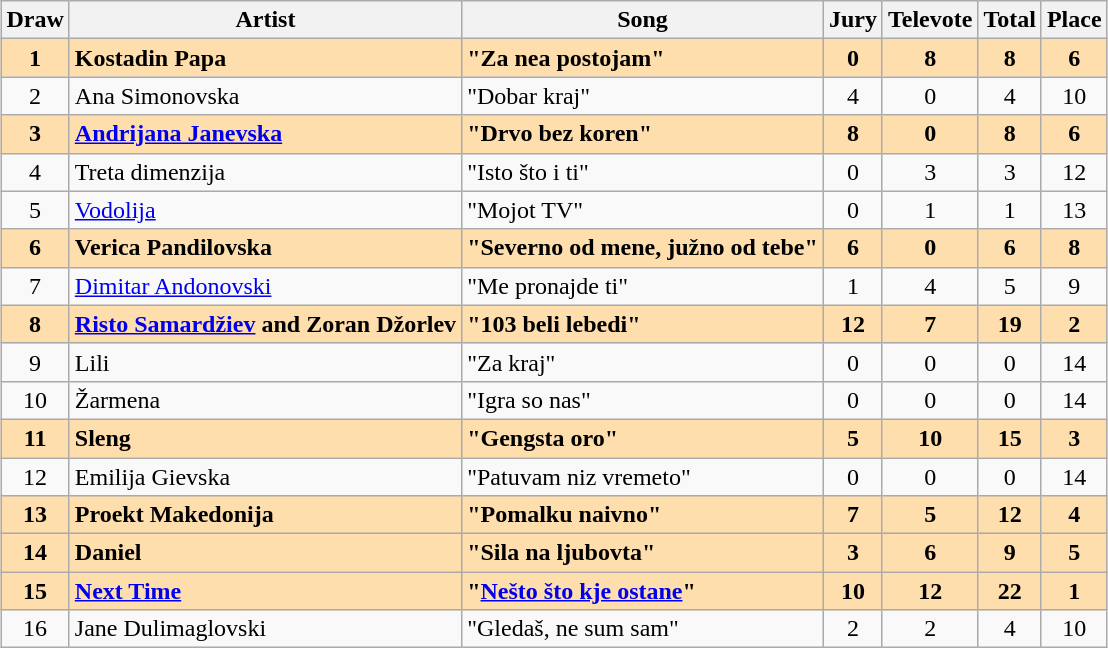<table class="sortable wikitable" style="margin: 1em auto 1em auto; text-align:center">
<tr>
<th>Draw</th>
<th>Artist</th>
<th>Song</th>
<th>Jury</th>
<th>Televote</th>
<th>Total</th>
<th>Place</th>
</tr>
<tr style="font-weight:bold; background:navajowhite;">
<td>1</td>
<td align="left">Kostadin Papa</td>
<td align="left">"Za nea postojam"</td>
<td>0</td>
<td>8</td>
<td>8</td>
<td>6</td>
</tr>
<tr>
<td>2</td>
<td align="left">Ana Simonovska</td>
<td align="left">"Dobar kraj"</td>
<td>4</td>
<td>0</td>
<td>4</td>
<td>10</td>
</tr>
<tr style="font-weight:bold; background:navajowhite;">
<td>3</td>
<td align="left"><a href='#'>Andrijana Janevska</a></td>
<td align="left">"Drvo bez koren"</td>
<td>8</td>
<td>0</td>
<td>8</td>
<td>6</td>
</tr>
<tr>
<td>4</td>
<td align="left">Treta dimenzija</td>
<td align="left">"Isto što i ti"</td>
<td>0</td>
<td>3</td>
<td>3</td>
<td>12</td>
</tr>
<tr>
<td>5</td>
<td align="left"><a href='#'>Vodolija</a></td>
<td align="left">"Mojot TV"</td>
<td>0</td>
<td>1</td>
<td>1</td>
<td>13</td>
</tr>
<tr style="font-weight:bold; background:navajowhite;">
<td>6</td>
<td align="left">Verica Pandilovska</td>
<td align="left">"Severno od mene, južno od tebe"</td>
<td>6</td>
<td>0</td>
<td>6</td>
<td>8</td>
</tr>
<tr>
<td>7</td>
<td align="left"><a href='#'>Dimitar Andonovski</a></td>
<td align="left">"Me pronajde ti"</td>
<td>1</td>
<td>4</td>
<td>5</td>
<td>9</td>
</tr>
<tr style="font-weight:bold; background:navajowhite;">
<td>8</td>
<td align="left"><a href='#'>Risto Samardžiev</a> and Zoran Džorlev</td>
<td align="left">"103 beli lebedi"</td>
<td>12</td>
<td>7</td>
<td>19</td>
<td>2</td>
</tr>
<tr>
<td>9</td>
<td align="left">Lili</td>
<td align="left">"Za kraj"</td>
<td>0</td>
<td>0</td>
<td>0</td>
<td>14</td>
</tr>
<tr>
<td>10</td>
<td align="left">Žarmena</td>
<td align="left">"Igra so nas"</td>
<td>0</td>
<td>0</td>
<td>0</td>
<td>14</td>
</tr>
<tr style="font-weight:bold; background:navajowhite;">
<td>11</td>
<td align="left">Sleng</td>
<td align="left">"Gengsta oro"</td>
<td>5</td>
<td>10</td>
<td>15</td>
<td>3</td>
</tr>
<tr>
<td>12</td>
<td align="left">Emilija Gievska</td>
<td align="left">"Patuvam niz vremeto"</td>
<td>0</td>
<td>0</td>
<td>0</td>
<td>14</td>
</tr>
<tr style="font-weight:bold; background:navajowhite;">
<td>13</td>
<td align="left">Proekt Makedonija</td>
<td align="left">"Pomalku naivno"</td>
<td>7</td>
<td>5</td>
<td>12</td>
<td>4</td>
</tr>
<tr style="font-weight:bold; background:navajowhite;">
<td>14</td>
<td align="left">Daniel</td>
<td align="left">"Sila na ljubovta"</td>
<td>3</td>
<td>6</td>
<td>9</td>
<td>5</td>
</tr>
<tr style="font-weight:bold; background:navajowhite;">
<td>15</td>
<td align="left"><a href='#'>Next Time</a></td>
<td align="left">"<a href='#'>Nešto što kje ostane</a>"</td>
<td>10</td>
<td>12</td>
<td>22</td>
<td>1</td>
</tr>
<tr>
<td>16</td>
<td align="left">Jane Dulimaglovski</td>
<td align="left">"Gledaš, ne sum sam"</td>
<td>2</td>
<td>2</td>
<td>4</td>
<td>10</td>
</tr>
</table>
